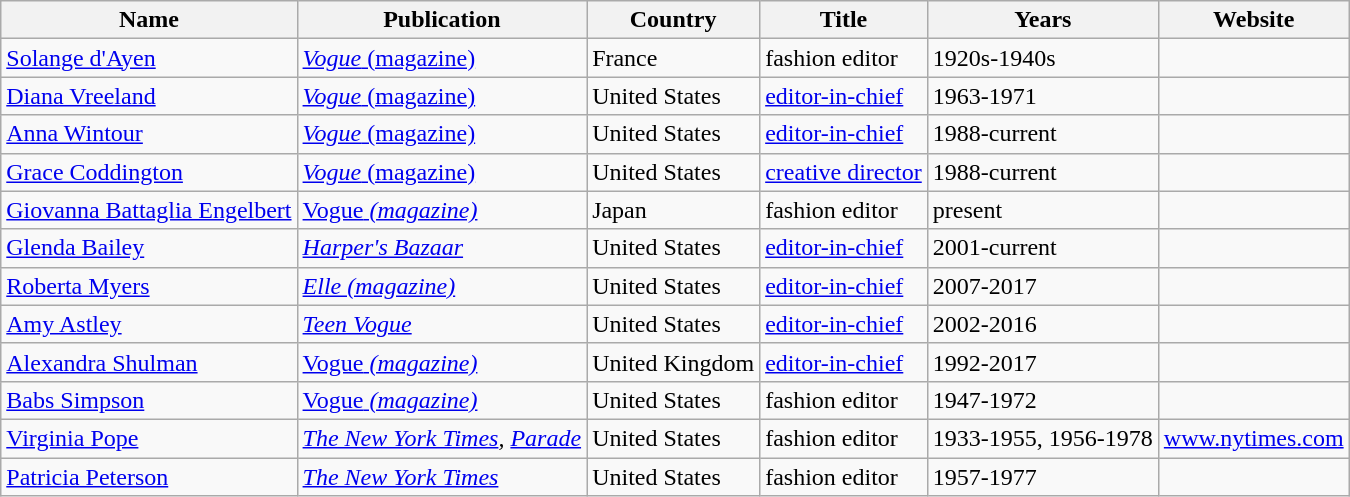<table class="wikitable sortable">
<tr>
<th>Name</th>
<th>Publication</th>
<th>Country</th>
<th>Title</th>
<th>Years</th>
<th>Website</th>
</tr>
<tr>
<td><a href='#'>Solange d'Ayen</a></td>
<td><a href='#'><em>Vogue</em> (magazine)</a></td>
<td>France</td>
<td>fashion editor</td>
<td>1920s-1940s</td>
<td></td>
</tr>
<tr>
<td><a href='#'>Diana Vreeland</a></td>
<td><a href='#'><em>Vogue</em> (magazine)</a></td>
<td>United States</td>
<td><a href='#'>editor-in-chief</a></td>
<td>1963-1971</td>
<td></td>
</tr>
<tr>
<td><a href='#'>Anna Wintour</a></td>
<td><a href='#'><em>Vogue</em> (magazine)</a></td>
<td>United States</td>
<td><a href='#'>editor-in-chief</a></td>
<td>1988-current</td>
<td></td>
</tr>
<tr>
<td><a href='#'>Grace Coddington</a></td>
<td><a href='#'><em>Vogue</em> (magazine)</a></td>
<td>United States</td>
<td><a href='#'>creative director</a></td>
<td>1988-current</td>
<td></td>
</tr>
<tr>
<td><a href='#'>Giovanna Battaglia Engelbert</a></td>
<td><em><a href='#'></em>Vogue<em> (magazine)</a></em></td>
<td>Japan</td>
<td>fashion editor</td>
<td>present</td>
<td></td>
</tr>
<tr>
<td><a href='#'>Glenda Bailey</a></td>
<td><em><a href='#'>Harper's Bazaar</a></em></td>
<td>United States</td>
<td><a href='#'>editor-in-chief</a></td>
<td>2001-current</td>
<td></td>
</tr>
<tr>
<td><a href='#'>Roberta Myers</a></td>
<td><em><a href='#'>Elle (magazine)</a></em></td>
<td>United States</td>
<td><a href='#'>editor-in-chief</a></td>
<td>2007-2017</td>
<td></td>
</tr>
<tr>
<td><a href='#'>Amy Astley</a></td>
<td><em><a href='#'>Teen Vogue</a></em></td>
<td>United States</td>
<td><a href='#'>editor-in-chief</a></td>
<td>2002-2016</td>
<td></td>
</tr>
<tr>
<td><a href='#'>Alexandra Shulman</a></td>
<td><em><a href='#'></em>Vogue<em> (magazine)</a></em></td>
<td>United Kingdom</td>
<td><a href='#'>editor-in-chief</a></td>
<td>1992-2017</td>
<td></td>
</tr>
<tr>
<td><a href='#'>Babs Simpson</a></td>
<td><em><a href='#'></em>Vogue<em> (magazine)</a></em></td>
<td>United States</td>
<td>fashion editor</td>
<td>1947-1972</td>
<td></td>
</tr>
<tr>
<td><a href='#'>Virginia Pope</a></td>
<td><em><a href='#'>The New York Times</a>, <a href='#'>Parade</a></em></td>
<td>United States</td>
<td>fashion editor</td>
<td>1933-1955, 1956-1978</td>
<td><a href='#'>www.nytimes.com</a></td>
</tr>
<tr>
<td><a href='#'>Patricia Peterson</a></td>
<td><em><a href='#'>The New York Times</a></em></td>
<td>United States</td>
<td>fashion editor</td>
<td>1957-1977</td>
<td></td>
</tr>
</table>
